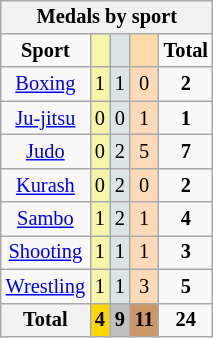<table class=wikitable style="font-size:85%; float:right;text-align:center">
<tr bgcolor=EFEFEF>
<th colspan=7>Medals by sport</th>
</tr>
<tr>
<td><strong>Sport</strong></td>
<td bgcolor=F7F6A8></td>
<td bgcolor=DCE5E5></td>
<td bgcolor=FFDBA9></td>
<td><strong>Total</strong></td>
</tr>
<tr>
<td><a href='#'>Boxing</a></td>
<td bgcolor=F7F6A8>1</td>
<td bgcolor=DCE5E5>1</td>
<td bgcolor=FFDAB9>0</td>
<td><strong>2</strong></td>
</tr>
<tr>
<td><a href='#'>Ju-jitsu</a></td>
<td bgcolor=F7F6A8>0</td>
<td bgcolor=DCE5E5>0</td>
<td bgcolor=FFDAB9>1</td>
<td><strong>1</strong></td>
</tr>
<tr>
<td><a href='#'>Judo</a></td>
<td bgcolor=F7F6A8>0</td>
<td bgcolor=DCE5E5>2</td>
<td bgcolor=FFDAB9>5</td>
<td><strong>7</strong></td>
</tr>
<tr>
<td><a href='#'>Kurash</a></td>
<td bgcolor=F7F6A8>0</td>
<td bgcolor=DCE5E5>2</td>
<td bgcolor=FFDAB9>0</td>
<td><strong>2</strong></td>
</tr>
<tr>
<td><a href='#'>Sambo</a></td>
<td bgcolor=F7F6A8>1</td>
<td bgcolor=DCE5E5>2</td>
<td bgcolor=FFDAB9>1</td>
<td><strong>4</strong></td>
</tr>
<tr>
<td><a href='#'>Shooting</a></td>
<td bgcolor=F7F6A8>1</td>
<td bgcolor=DCE5E5>1</td>
<td bgcolor=FFDAB9>1</td>
<td><strong>3</strong></td>
</tr>
<tr>
<td><a href='#'>Wrestling</a></td>
<td bgcolor=F7F6A8>1</td>
<td bgcolor=DCE5E5>1</td>
<td bgcolor=FFDAB9>3</td>
<td><strong>5</strong></td>
</tr>
<tr>
<th>Total</th>
<td style="background:gold;"><strong>4</strong></td>
<td style="background:silver;"><strong>9</strong></td>
<td style="background:#c96;"><strong>11</strong></td>
<td><strong>24</strong></td>
</tr>
</table>
